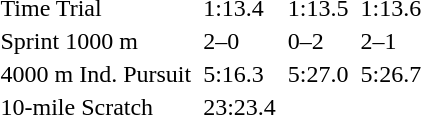<table>
<tr>
<td>Time Trial</td>
<td></td>
<td>1:13.4</td>
<td></td>
<td>1:13.5</td>
<td></td>
<td>1:13.6</td>
</tr>
<tr>
<td>Sprint 1000 m</td>
<td></td>
<td>2–0</td>
<td></td>
<td>0–2</td>
<td></td>
<td>2–1</td>
</tr>
<tr>
<td>4000 m Ind. Pursuit</td>
<td></td>
<td>5:16.3</td>
<td></td>
<td>5:27.0</td>
<td></td>
<td>5:26.7</td>
</tr>
<tr>
<td>10-mile Scratch</td>
<td></td>
<td>23:23.4</td>
<td></td>
<td></td>
<td></td>
<td></td>
</tr>
</table>
